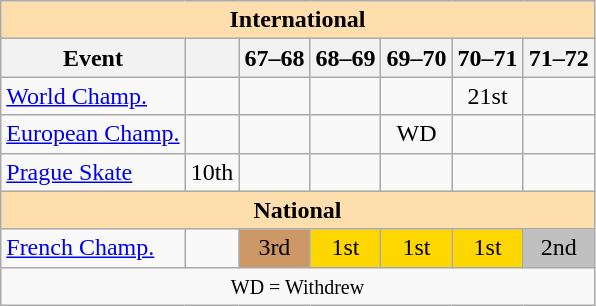<table class="wikitable" style="text-align:center">
<tr>
<th style="background-color: #ffdead; " colspan=7 align=center>International</th>
</tr>
<tr>
<th>Event</th>
<th></th>
<th>67–68</th>
<th>68–69</th>
<th>69–70</th>
<th>70–71</th>
<th>71–72</th>
</tr>
<tr>
<td align=left><a href='#'>World Champ.</a></td>
<td></td>
<td></td>
<td></td>
<td></td>
<td>21st</td>
<td></td>
</tr>
<tr>
<td align=left><a href='#'>European Champ.</a></td>
<td></td>
<td></td>
<td></td>
<td>WD</td>
<td></td>
<td></td>
</tr>
<tr>
<td align=left><a href='#'>Prague Skate</a></td>
<td>10th</td>
<td></td>
<td></td>
<td></td>
<td></td>
<td></td>
</tr>
<tr>
<th style="background-color: #ffdead; " colspan=7 align=center>National</th>
</tr>
<tr>
<td align=left><a href='#'>French Champ.</a></td>
<td></td>
<td bgcolor=cc9966>3rd</td>
<td bgcolor=gold>1st</td>
<td bgcolor=gold>1st</td>
<td bgcolor=gold>1st</td>
<td bgcolor=silver>2nd</td>
</tr>
<tr>
<td colspan=7 align=center><small> WD = Withdrew </small></td>
</tr>
</table>
